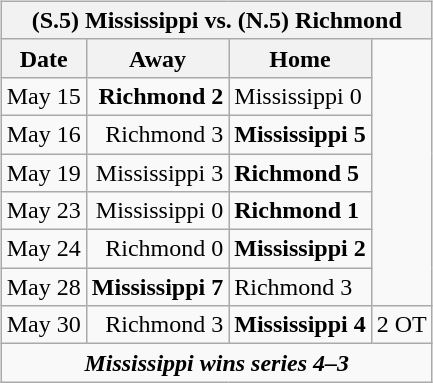<table cellspacing="10">
<tr>
<td valign="top"><br><table class="wikitable">
<tr>
<th bgcolor="#DDDDDD" colspan="4">(S.5) Mississippi vs. (N.5) Richmond</th>
</tr>
<tr>
<th>Date</th>
<th>Away</th>
<th>Home</th>
</tr>
<tr>
<td>May 15</td>
<td align="right"><strong>Richmond 2</strong></td>
<td>Mississippi 0</td>
</tr>
<tr>
<td>May 16</td>
<td align="right">Richmond 3</td>
<td><strong>Mississippi 5</strong></td>
</tr>
<tr>
<td>May 19</td>
<td align="right">Mississippi 3</td>
<td><strong>Richmond 5</strong></td>
</tr>
<tr>
<td>May 23</td>
<td align="right">Mississippi 0</td>
<td><strong>Richmond 1</strong></td>
</tr>
<tr>
<td>May 24</td>
<td align="right">Richmond 0</td>
<td><strong>Mississippi 2</strong></td>
</tr>
<tr>
<td>May 28</td>
<td align="right"><strong>Mississippi 7</strong></td>
<td>Richmond 3</td>
</tr>
<tr>
<td>May 30</td>
<td align="right">Richmond 3</td>
<td><strong>Mississippi 4</strong></td>
<td>2 OT</td>
</tr>
<tr align="center">
<td colspan="4"><strong><em>Mississippi wins series 4–3</em></strong></td>
</tr>
</table>
</td>
</tr>
</table>
